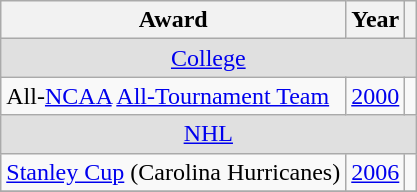<table class="wikitable">
<tr>
<th>Award</th>
<th>Year</th>
<th></th>
</tr>
<tr ALIGN="center" bgcolor="#e0e0e0">
<td colspan="3"><a href='#'>College</a></td>
</tr>
<tr>
<td>All-<a href='#'>NCAA</a> <a href='#'>All-Tournament Team</a></td>
<td><a href='#'>2000</a></td>
<td></td>
</tr>
<tr ALIGN="center" bgcolor="#e0e0e0">
<td colspan="3"><a href='#'>NHL</a></td>
</tr>
<tr>
<td><a href='#'>Stanley Cup</a> (Carolina Hurricanes)</td>
<td><a href='#'>2006</a></td>
<td></td>
</tr>
<tr>
</tr>
</table>
